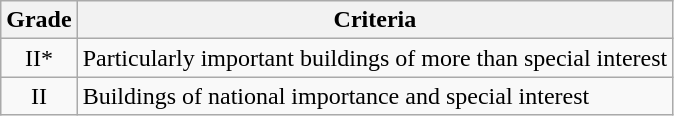<table class="wikitable">
<tr>
<th>Grade</th>
<th>Criteria</th>
</tr>
<tr>
<td align="center" >II*</td>
<td>Particularly important buildings of more than special interest</td>
</tr>
<tr>
<td align="center" >II</td>
<td>Buildings of national importance and special interest</td>
</tr>
</table>
